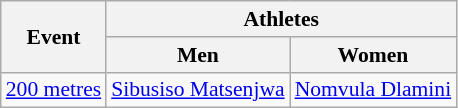<table class=wikitable style="font-size:90%">
<tr>
<th rowspan=2>Event</th>
<th colspan=2>Athletes</th>
</tr>
<tr>
<th>Men</th>
<th>Women</th>
</tr>
<tr>
<td><a href='#'>200 metres</a></td>
<td><a href='#'>Sibusiso Matsenjwa</a></td>
<td><a href='#'>Nomvula Dlamini</a></td>
</tr>
</table>
